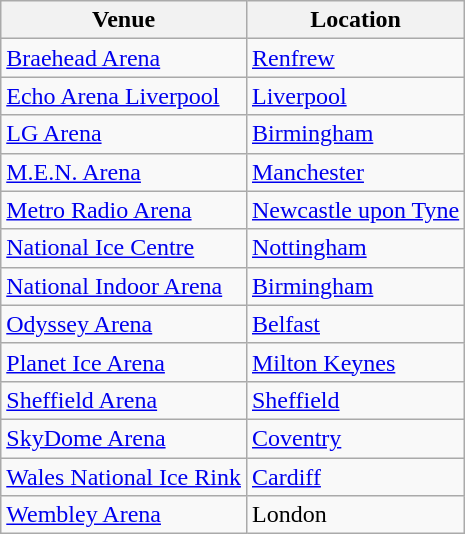<table class="wikitable">
<tr>
<th>Venue</th>
<th>Location</th>
</tr>
<tr>
<td> <a href='#'>Braehead Arena</a></td>
<td><a href='#'>Renfrew</a></td>
</tr>
<tr>
<td> <a href='#'>Echo Arena Liverpool</a></td>
<td><a href='#'>Liverpool</a></td>
</tr>
<tr>
<td> <a href='#'>LG Arena</a></td>
<td><a href='#'>Birmingham</a></td>
</tr>
<tr>
<td> <a href='#'>M.E.N. Arena</a></td>
<td><a href='#'>Manchester</a></td>
</tr>
<tr>
<td> <a href='#'>Metro Radio Arena</a></td>
<td><a href='#'>Newcastle upon Tyne</a></td>
</tr>
<tr>
<td> <a href='#'>National Ice Centre</a></td>
<td><a href='#'>Nottingham</a></td>
</tr>
<tr>
<td> <a href='#'>National Indoor Arena</a></td>
<td><a href='#'>Birmingham</a></td>
</tr>
<tr>
<td> <a href='#'>Odyssey Arena</a></td>
<td><a href='#'>Belfast</a></td>
</tr>
<tr>
<td> <a href='#'>Planet Ice Arena</a></td>
<td><a href='#'>Milton Keynes</a></td>
</tr>
<tr>
<td> <a href='#'>Sheffield Arena</a></td>
<td><a href='#'>Sheffield</a></td>
</tr>
<tr>
<td> <a href='#'>SkyDome Arena</a></td>
<td><a href='#'>Coventry</a></td>
</tr>
<tr>
<td> <a href='#'>Wales National Ice Rink</a></td>
<td><a href='#'>Cardiff</a></td>
</tr>
<tr>
<td> <a href='#'>Wembley Arena</a></td>
<td>London</td>
</tr>
</table>
